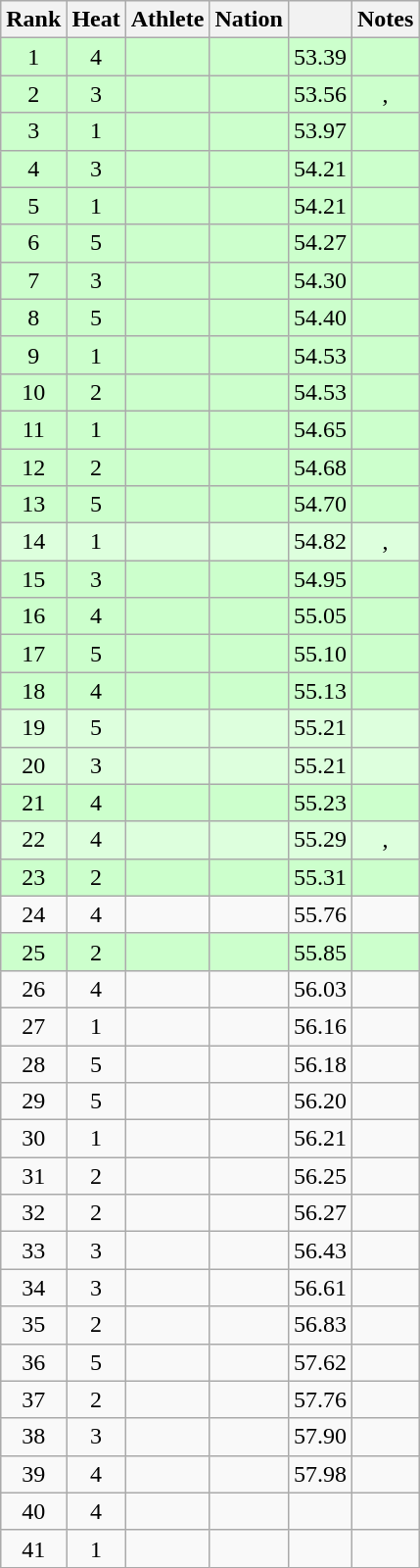<table class="wikitable sortable" style="text-align:center">
<tr>
<th scope=col>Rank</th>
<th scope=col>Heat</th>
<th scope=col>Athlete</th>
<th scope=col>Nation</th>
<th scope=col></th>
<th scope=col>Notes</th>
</tr>
<tr bgcolor=ccffcc>
<td>1</td>
<td>4</td>
<td align="left"></td>
<td align=left></td>
<td>53.39</td>
<td></td>
</tr>
<tr bgcolor=ccffcc>
<td>2</td>
<td>3</td>
<td align="left"></td>
<td align="left"></td>
<td>53.56</td>
<td>, </td>
</tr>
<tr bgcolor=ccffcc>
<td>3</td>
<td>1</td>
<td align="left"></td>
<td align="left"></td>
<td>53.97</td>
<td></td>
</tr>
<tr bgcolor=ccffcc>
<td>4</td>
<td>3</td>
<td align="left"></td>
<td align="left"></td>
<td>54.21</td>
<td></td>
</tr>
<tr bgcolor=ccffcc>
<td>5</td>
<td>1</td>
<td align="left"></td>
<td align="left"></td>
<td>54.21</td>
<td></td>
</tr>
<tr bgcolor=ccffcc>
<td>6</td>
<td>5</td>
<td align=left></td>
<td align="left"></td>
<td>54.27</td>
<td></td>
</tr>
<tr bgcolor=ccffcc>
<td>7</td>
<td>3</td>
<td align="left"></td>
<td align="left"></td>
<td>54.30</td>
<td></td>
</tr>
<tr bgcolor=ccffcc>
<td>8</td>
<td>5</td>
<td align="left"></td>
<td align=left></td>
<td>54.40</td>
<td></td>
</tr>
<tr bgcolor=ccffcc>
<td>9</td>
<td>1</td>
<td align="left"></td>
<td align="left"></td>
<td>54.53</td>
<td></td>
</tr>
<tr bgcolor=ccffcc>
<td>10</td>
<td>2</td>
<td align="left"></td>
<td align="left"></td>
<td>54.53</td>
<td></td>
</tr>
<tr bgcolor=ccffcc>
<td>11</td>
<td>1</td>
<td align="left"></td>
<td align=left></td>
<td>54.65</td>
<td></td>
</tr>
<tr bgcolor=ccffcc>
<td>12</td>
<td>2</td>
<td align="left"></td>
<td align="left"></td>
<td>54.68</td>
<td></td>
</tr>
<tr bgcolor=ccffcc>
<td>13</td>
<td>5</td>
<td align="left"></td>
<td align="left"></td>
<td>54.70</td>
<td></td>
</tr>
<tr bgcolor=ddffdd>
<td>14</td>
<td>1</td>
<td align=left></td>
<td align="left"></td>
<td>54.82</td>
<td>, </td>
</tr>
<tr bgcolor=ccffcc>
<td>15</td>
<td>3</td>
<td align=left></td>
<td align="left"></td>
<td>54.95</td>
<td></td>
</tr>
<tr bgcolor=ccffcc>
<td>16</td>
<td>4</td>
<td align="left"></td>
<td align=left></td>
<td>55.05</td>
<td></td>
</tr>
<tr bgcolor=ccffcc>
<td>17</td>
<td>5</td>
<td align="left"></td>
<td align="left"></td>
<td>55.10</td>
<td></td>
</tr>
<tr bgcolor=ccffcc>
<td>18</td>
<td>4</td>
<td align="left"></td>
<td align="left"></td>
<td>55.13</td>
<td></td>
</tr>
<tr bgcolor=ddffdd>
<td>19</td>
<td>5</td>
<td align="left"></td>
<td align="left"></td>
<td>55.21</td>
<td></td>
</tr>
<tr bgcolor=ddffdd>
<td>20</td>
<td>3</td>
<td align="left"></td>
<td align="left"></td>
<td>55.21</td>
<td></td>
</tr>
<tr bgcolor=ccffcc>
<td>21</td>
<td>4</td>
<td align=left></td>
<td align="left"></td>
<td>55.23</td>
<td></td>
</tr>
<tr bgcolor=ddffdd>
<td>22</td>
<td>4</td>
<td align="left"></td>
<td align="left"></td>
<td>55.29</td>
<td>, </td>
</tr>
<tr bgcolor=ccffcc>
<td>23</td>
<td>2</td>
<td align=left></td>
<td align="left"></td>
<td>55.31</td>
<td></td>
</tr>
<tr>
<td>24</td>
<td>4</td>
<td align="left"></td>
<td align="left"></td>
<td>55.76</td>
<td></td>
</tr>
<tr bgcolor=ccffcc>
<td>25</td>
<td>2</td>
<td align="left"></td>
<td align="left"></td>
<td>55.85</td>
<td></td>
</tr>
<tr>
<td>26</td>
<td>4</td>
<td align="left"></td>
<td align="left"></td>
<td>56.03</td>
<td></td>
</tr>
<tr>
<td>27</td>
<td>1</td>
<td align="left"></td>
<td align="left"></td>
<td>56.16</td>
<td></td>
</tr>
<tr>
<td>28</td>
<td>5</td>
<td align="left"></td>
<td align="left"></td>
<td>56.18</td>
<td></td>
</tr>
<tr>
<td>29</td>
<td>5</td>
<td align="left"></td>
<td align="left"></td>
<td>56.20</td>
<td></td>
</tr>
<tr>
<td>30</td>
<td>1</td>
<td align="left"></td>
<td align="left"></td>
<td>56.21</td>
<td></td>
</tr>
<tr>
<td>31</td>
<td>2</td>
<td align="left"></td>
<td align="left"></td>
<td>56.25</td>
<td></td>
</tr>
<tr>
<td>32</td>
<td>2</td>
<td align="left"></td>
<td align="left"></td>
<td>56.27</td>
<td></td>
</tr>
<tr>
<td>33</td>
<td>3</td>
<td align="left"></td>
<td align="left"></td>
<td>56.43</td>
<td></td>
</tr>
<tr>
<td>34</td>
<td>3</td>
<td align="left"></td>
<td align="left"></td>
<td>56.61</td>
<td></td>
</tr>
<tr>
<td>35</td>
<td>2</td>
<td align="left"></td>
<td align="left"></td>
<td>56.83</td>
<td></td>
</tr>
<tr>
<td>36</td>
<td>5</td>
<td align="left"></td>
<td align="left"></td>
<td>57.62</td>
<td></td>
</tr>
<tr>
<td>37</td>
<td>2</td>
<td align="left"></td>
<td align="left"></td>
<td>57.76</td>
<td></td>
</tr>
<tr>
<td>38</td>
<td>3</td>
<td align="left"></td>
<td align="left"></td>
<td>57.90</td>
<td></td>
</tr>
<tr>
<td>39</td>
<td>4</td>
<td align="left"></td>
<td align="left"></td>
<td>57.98</td>
<td></td>
</tr>
<tr>
<td>40</td>
<td>4</td>
<td align="left"></td>
<td align="left"></td>
<td></td>
<td></td>
</tr>
<tr>
<td>41</td>
<td>1</td>
<td align="left"></td>
<td align="left"></td>
<td></td>
<td></td>
</tr>
</table>
